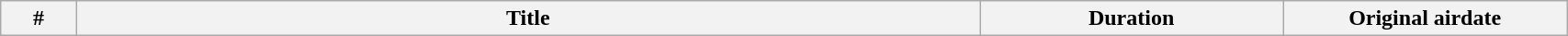<table class="wikitable plainrowheaders" style="width:90%;">
<tr>
<th width=10>#</th>
<th width=200>Title</th>
<th width=20>Duration</th>
<th width=50>Original airdate<br>







</th>
</tr>
</table>
